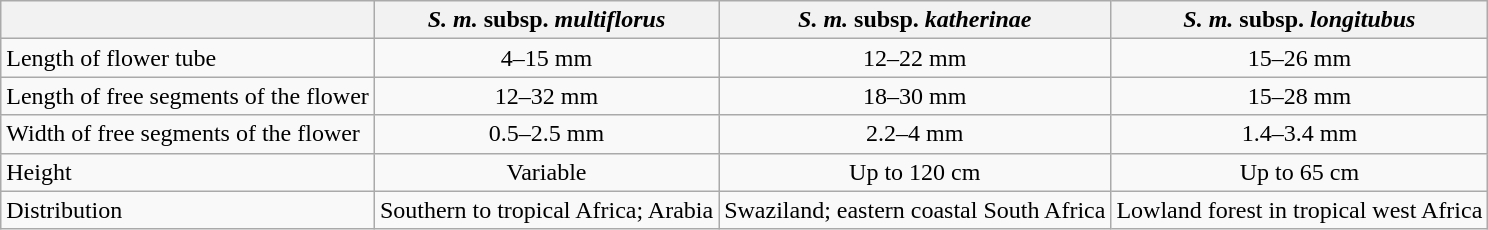<table class="wikitable" border="1">
<tr>
<th></th>
<th><em>S. m.</em> subsp. <em>multiflorus</em></th>
<th><em>S. m.</em> subsp. <em>katherinae</em></th>
<th><em>S. m.</em> subsp. <em>longitubus</em></th>
</tr>
<tr>
<td>Length of flower tube</td>
<td align=center>4–15 mm</td>
<td align=center>12–22 mm</td>
<td align=center>15–26 mm</td>
</tr>
<tr>
<td>Length of free segments of the flower</td>
<td align=center>12–32 mm</td>
<td align=center>18–30 mm</td>
<td align=center>15–28 mm</td>
</tr>
<tr>
<td>Width of free segments of the flower</td>
<td align=center>0.5–2.5 mm</td>
<td align=center>2.2–4 mm</td>
<td align=center>1.4–3.4 mm</td>
</tr>
<tr>
<td>Height</td>
<td align=center>Variable</td>
<td align=center>Up to 120 cm</td>
<td align=center>Up to 65 cm</td>
</tr>
<tr>
<td>Distribution</td>
<td>Southern to tropical Africa; Arabia</td>
<td>Swaziland; eastern coastal South Africa</td>
<td>Lowland forest in tropical west Africa</td>
</tr>
</table>
